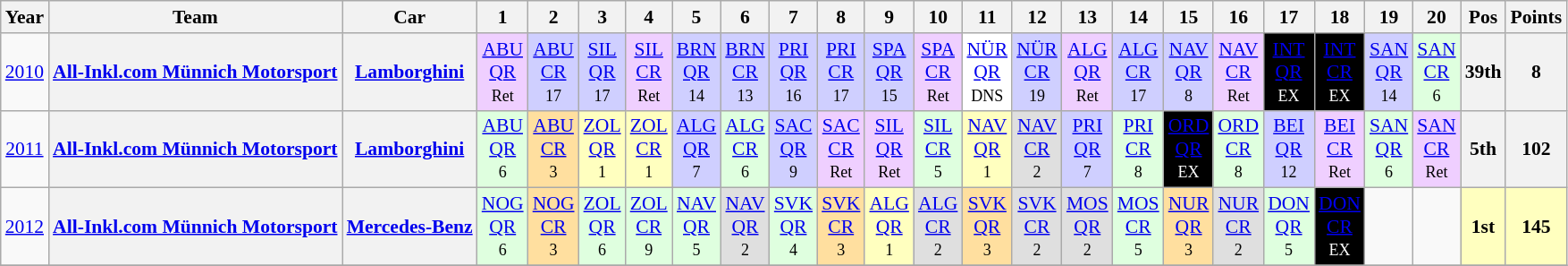<table class="wikitable" border="1" style="text-align:center; font-size:90%;">
<tr>
<th>Year</th>
<th>Team</th>
<th>Car</th>
<th>1</th>
<th>2</th>
<th>3</th>
<th>4</th>
<th>5</th>
<th>6</th>
<th>7</th>
<th>8</th>
<th>9</th>
<th>10</th>
<th>11</th>
<th>12</th>
<th>13</th>
<th>14</th>
<th>15</th>
<th>16</th>
<th>17</th>
<th>18</th>
<th>19</th>
<th>20</th>
<th>Pos</th>
<th>Points</th>
</tr>
<tr>
<td><a href='#'>2010</a></td>
<th><a href='#'>All-Inkl.com Münnich Motorsport</a></th>
<th><a href='#'>Lamborghini</a></th>
<td style="background:#EFCFFF;"><a href='#'>ABU<br>QR</a><br><small>Ret<br></small></td>
<td style="background:#CFCFFF;"><a href='#'>ABU<br>CR</a><br><small>17<br></small></td>
<td style="background:#CFCFFF;"><a href='#'>SIL<br>QR</a><br><small>17<br></small></td>
<td style="background:#EFCFFF;"><a href='#'>SIL<br>CR</a><br><small>Ret<br></small></td>
<td style="background:#CFCFFF;"><a href='#'>BRN<br>QR</a><br><small>14<br></small></td>
<td style="background:#CFCFFF;"><a href='#'>BRN<br>CR</a><br><small>13<br></small></td>
<td style="background:#CFCFFF;"><a href='#'>PRI<br>QR</a><br><small>16<br></small></td>
<td style="background:#CFCFFF;"><a href='#'>PRI<br>CR</a><br><small>17<br></small></td>
<td style="background:#CFCFFF;"><a href='#'>SPA<br>QR</a><br><small>15<br></small></td>
<td style="background:#EFCFFF;"><a href='#'>SPA<br>CR</a><br><small>Ret<br></small></td>
<td style="background:#FFFFFF;"><a href='#'>NÜR<br>QR</a><br><small>DNS<br></small></td>
<td style="background:#CFCFFF;"><a href='#'>NÜR<br>CR</a><br><small>19<br></small></td>
<td style="background:#EFCFFF;"><a href='#'>ALG<br>QR</a><br><small>Ret<br></small></td>
<td style="background:#CFCFFF;"><a href='#'>ALG<br>CR</a><br><small>17<br></small></td>
<td style="background:#CFCFFF;"><a href='#'>NAV<br>QR</a><br><small>8<br></small></td>
<td style="background:#EFCFFF;"><a href='#'>NAV<br>CR</a><br><small>Ret<br></small></td>
<td style="background:#000000; color:white"><a href='#'><span>INT<br>QR</span></a><br><small>EX<br></small></td>
<td style="background:#000000; color:white"><a href='#'><span>INT<br>CR</span></a><br><small>EX<br></small></td>
<td style="background:#CFCFFF;"><a href='#'>SAN<br>QR</a><br><small>14<br></small></td>
<td style="background:#DFFFDF;"><a href='#'>SAN<br>CR</a><br><small>6<br></small></td>
<th>39th</th>
<th>8</th>
</tr>
<tr>
<td><a href='#'>2011</a></td>
<th><a href='#'>All-Inkl.com Münnich Motorsport</a></th>
<th><a href='#'>Lamborghini</a></th>
<td style="background:#DFFFDF;"><a href='#'>ABU<br>QR</a><br><small>6<br></small></td>
<td style="background:#FFDF9F;"><a href='#'>ABU<br>CR</a><br><small>3<br></small></td>
<td style="background:#FFFFBF;"><a href='#'>ZOL<br>QR</a><br><small>1<br></small></td>
<td style="background:#FFFFBF;"><a href='#'>ZOL<br>CR</a><br><small>1<br></small></td>
<td style="background:#CFCFFF;"><a href='#'>ALG<br>QR</a><br><small>7<br></small></td>
<td style="background:#DFFFDF;"><a href='#'>ALG<br>CR</a><br><small>6<br></small></td>
<td style="background:#CFCFFF;"><a href='#'>SAC<br>QR</a><br><small>9<br></small></td>
<td style="background:#EFCFFF;"><a href='#'>SAC<br>CR</a><br><small>Ret<br></small></td>
<td style="background:#EFCFFF;"><a href='#'>SIL<br>QR</a><br><small>Ret<br></small></td>
<td style="background:#DFFFDF;"><a href='#'>SIL<br>CR</a><br><small>5<br></small></td>
<td style="background:#FFFFBF;"><a href='#'>NAV<br>QR</a><br><small>1<br></small></td>
<td style="background:#DFDFDF;"><a href='#'>NAV<br>CR</a><br><small>2<br></small></td>
<td style="background:#CFCFFF;"><a href='#'>PRI<br>QR</a><br><small>7<br></small></td>
<td style="background:#DFFFDF;"><a href='#'>PRI<br>CR</a><br><small>8<br></small></td>
<td style="background:#000000; color:white"><a href='#'><span>ORD<br>QR</span></a><br><small>EX<br></small></td>
<td style="background:#DFFFDF;"><a href='#'>ORD<br>CR</a><br><small>8<br></small></td>
<td style="background:#CFCFFF;"><a href='#'>BEI<br>QR</a><br><small>12<br></small></td>
<td style="background:#EFCFFF;"><a href='#'>BEI<br>CR</a><br><small>Ret<br></small></td>
<td style="background:#DFFFDF;"><a href='#'>SAN<br>QR</a><br><small>6<br></small></td>
<td style="background:#EFCFFF;"><a href='#'>SAN<br>CR</a><br><small>Ret<br></small></td>
<th>5th</th>
<th>102</th>
</tr>
<tr>
<td><a href='#'>2012</a></td>
<th><a href='#'>All-Inkl.com Münnich Motorsport</a></th>
<th><a href='#'>Mercedes-Benz</a></th>
<td style="background:#DFFFDF;"><a href='#'>NOG<br>QR</a><br><small>6<br></small></td>
<td style="background:#FFDF9F;"><a href='#'>NOG<br>CR</a><br><small>3<br></small></td>
<td style="background:#DFFFDF;"><a href='#'>ZOL<br>QR</a><br><small>6<br></small></td>
<td style="background:#DFFFDF;"><a href='#'>ZOL<br>CR</a><br><small>9<br></small></td>
<td style="background:#DFFFDF;"><a href='#'>NAV<br>QR</a><br><small>5<br></small></td>
<td style="background:#DFDFDF;"><a href='#'>NAV<br>QR</a><br><small>2<br></small></td>
<td style="background:#DFFFDF;"><a href='#'>SVK<br>QR</a><br><small>4<br></small></td>
<td style="background:#FFDF9F;"><a href='#'>SVK<br>CR</a><br><small>3<br></small></td>
<td style="background:#FFFFBF;"><a href='#'>ALG<br>QR</a><br><small>1<br></small></td>
<td style="background:#DFDFDF;"><a href='#'>ALG<br>CR</a><br><small>2<br></small></td>
<td style="background:#FFDF9F;"><a href='#'>SVK<br>QR</a><br><small>3<br></small></td>
<td style="background:#DFDFDF;"><a href='#'>SVK<br>CR</a><br><small>2<br></small></td>
<td style="background:#DFDFDF;"><a href='#'>MOS<br>QR</a><br><small>2<br></small></td>
<td style="background:#DFFFDF;"><a href='#'>MOS<br>CR</a><br><small>5<br></small></td>
<td style="background:#FFDF9F;"><a href='#'>NUR<br>QR</a><br><small>3<br></small></td>
<td style="background:#DFDFDF;"><a href='#'>NUR<br>CR</a><br><small>2<br></small></td>
<td style="background:#DFFFDF;"><a href='#'>DON<br>QR</a><br><small>5<br></small></td>
<td style="background:#000000; color:white"><a href='#'><span>DON<br>CR</span></a><br><small>EX<br></small></td>
<td></td>
<td></td>
<td style="background:#FFFFBF;"><strong>1st</strong></td>
<td style="background:#FFFFBF;"><strong>145</strong></td>
</tr>
<tr>
</tr>
</table>
